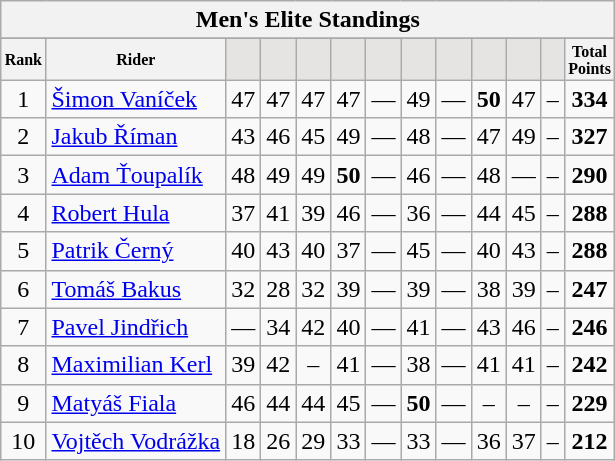<table class="wikitable sortable">
<tr>
<th colspan=27 align="center">Men's Elite Standings</th>
</tr>
<tr>
</tr>
<tr style="font-size:8pt;font-weight:bold">
<th align="center">Rank</th>
<th align="center">Rider</th>
<th class=unsortable style="background:#E5E4E2;"><small></small></th>
<th class=unsortable style="background:#E5E4E2;"><small></small></th>
<th class=unsortable style="background:#E5E4E2;"><small></small></th>
<th class=unsortable style="background:#E5E4E2;"><small></small></th>
<th class=unsortable style="background:#E5E4E2;"><small></small></th>
<th class=unsortable style="background:#E5E4E2;"><small></small></th>
<th class=unsortable style="background:#E5E4E2;"><small></small></th>
<th class=unsortable style="background:#E5E4E2;"><small></small></th>
<th class=unsortable style="background:#E5E4E2;"><small></small></th>
<th class=unsortable style="background:#E5E4E2;"><small></small></th>
<th align="center">Total<br>Points</th>
</tr>
<tr>
<td align=center>1</td>
<td> <a href='#'>Šimon Vaníček</a></td>
<td align=center>47</td>
<td align=center>47</td>
<td align=center>47</td>
<td align=center>47</td>
<td align=center>—</td>
<td align=center>49</td>
<td align=center>—</td>
<td align=center><strong>50</strong></td>
<td align=center>47</td>
<td align=center>–</td>
<td align=center><strong>334</strong></td>
</tr>
<tr>
<td align=center>2</td>
<td> <a href='#'>Jakub Říman</a></td>
<td align=center>43</td>
<td align=center>46</td>
<td align=center>45</td>
<td align=center>49</td>
<td align=center>—</td>
<td align=center>48</td>
<td align=center>—</td>
<td align=center>47</td>
<td align=center>49</td>
<td align=center>–</td>
<td align=center><strong>327</strong></td>
</tr>
<tr>
<td align=center>3</td>
<td> <a href='#'>Adam Ťoupalík</a></td>
<td align=center>48</td>
<td align=center>49</td>
<td align=center>49</td>
<td align=center><strong>50</strong></td>
<td align=center>—</td>
<td align=center>46</td>
<td align=center>—</td>
<td align=center>48</td>
<td align=center>—</td>
<td align=center>–</td>
<td align=center><strong>290</strong></td>
</tr>
<tr>
<td align=center>4</td>
<td> <a href='#'>Robert Hula</a></td>
<td align=center>37</td>
<td align=center>41</td>
<td align=center>39</td>
<td align=center>46</td>
<td align=center>—</td>
<td align=center>36</td>
<td align=center>—</td>
<td align=center>44</td>
<td align=center>45</td>
<td align=center>–</td>
<td align=center><strong>288</strong></td>
</tr>
<tr>
<td align=center>5</td>
<td> <a href='#'>Patrik Černý</a></td>
<td align=center>40</td>
<td align=center>43</td>
<td align=center>40</td>
<td align=center>37</td>
<td align=center>—</td>
<td align=center>45</td>
<td align=center>—</td>
<td align=center>40</td>
<td align=center>43</td>
<td align=center>–</td>
<td align=center><strong>288</strong></td>
</tr>
<tr>
<td align=center>6</td>
<td> <a href='#'>Tomáš Bakus</a></td>
<td align=center>32</td>
<td align=center>28</td>
<td align=center>32</td>
<td align=center>39</td>
<td align=center>—</td>
<td align=center>39</td>
<td align=center>—</td>
<td align=center>38</td>
<td align=center>39</td>
<td align=center>–</td>
<td align=center><strong>247</strong></td>
</tr>
<tr>
<td align=center>7</td>
<td> <a href='#'>Pavel Jindřich</a></td>
<td align=center>—</td>
<td align=center>34</td>
<td align=center>42</td>
<td align=center>40</td>
<td align=center>—</td>
<td align=center>41</td>
<td align=center>—</td>
<td align=center>43</td>
<td align=center>46</td>
<td align=center>–</td>
<td align=center><strong>246</strong></td>
</tr>
<tr>
<td align=center>8</td>
<td> <a href='#'>Maximilian Kerl</a></td>
<td align=center>39</td>
<td align=center>42</td>
<td align=center>–</td>
<td align=center>41</td>
<td align=center>—</td>
<td align=center>38</td>
<td align=center>—</td>
<td align=center>41</td>
<td align=center>41</td>
<td align=center>–</td>
<td align=center><strong>242</strong></td>
</tr>
<tr>
<td align=center>9</td>
<td> <a href='#'>Matyáš Fiala</a></td>
<td align=center>46</td>
<td align=center>44</td>
<td align=center>44</td>
<td align=center>45</td>
<td align=center>—</td>
<td align=center><strong>50</strong></td>
<td align=center>—</td>
<td align=center>–</td>
<td align=center>–</td>
<td align=center>–</td>
<td align=center><strong>229</strong></td>
</tr>
<tr>
<td align=center>10</td>
<td> <a href='#'>Vojtěch Vodrážka</a></td>
<td align=center>18</td>
<td align=center>26</td>
<td align=center>29</td>
<td align=center>33</td>
<td align=center>—</td>
<td align=center>33</td>
<td align=center>—</td>
<td align=center>36</td>
<td align=center>37</td>
<td align=center>–</td>
<td align=center><strong>212</strong></td>
</tr>
</table>
